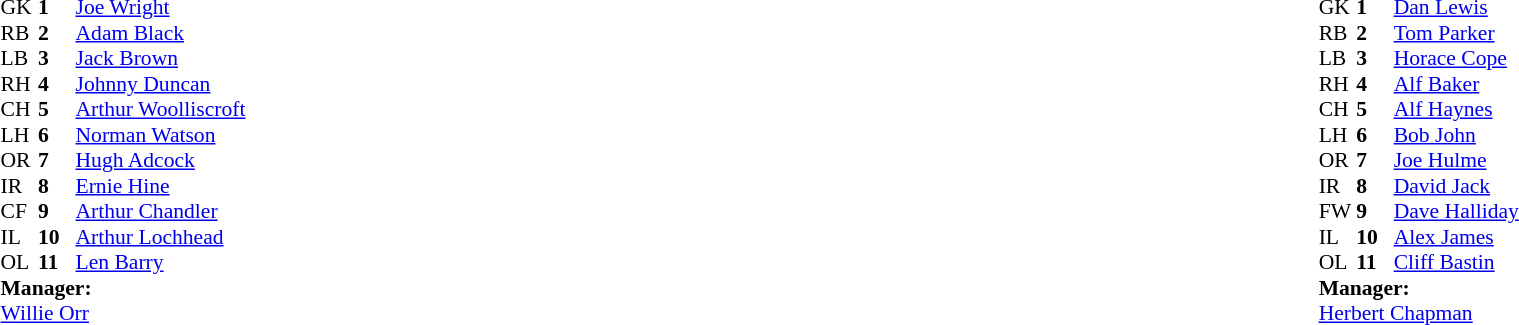<table width="100%">
<tr>
<td valign="top" width="50%"><br><table style="font-size: 90%" cellspacing="0" cellpadding="0">
<tr>
<td colspan="4"></td>
</tr>
<tr>
<th width=25></th>
<th width=25></th>
</tr>
<tr>
<td>GK</td>
<td><strong>1</strong></td>
<td> <a href='#'>Joe Wright</a></td>
</tr>
<tr>
<td>RB</td>
<td><strong>2</strong></td>
<td> <a href='#'>Adam Black</a></td>
</tr>
<tr>
<td>LB</td>
<td><strong>3</strong></td>
<td> <a href='#'>Jack Brown</a></td>
</tr>
<tr>
<td>RH</td>
<td><strong>4</strong></td>
<td> <a href='#'>Johnny Duncan</a></td>
</tr>
<tr>
<td>CH</td>
<td><strong>5</strong></td>
<td> <a href='#'>Arthur Woolliscroft</a></td>
</tr>
<tr>
<td>LH</td>
<td><strong>6</strong></td>
<td> <a href='#'>Norman Watson</a></td>
</tr>
<tr>
<td>OR</td>
<td><strong>7</strong></td>
<td> <a href='#'>Hugh Adcock</a></td>
</tr>
<tr>
<td>IR</td>
<td><strong>8</strong></td>
<td> <a href='#'>Ernie Hine</a></td>
</tr>
<tr>
<td>CF</td>
<td><strong>9</strong></td>
<td> <a href='#'>Arthur Chandler</a></td>
</tr>
<tr>
<td>IL</td>
<td><strong>10</strong></td>
<td> <a href='#'>Arthur Lochhead</a></td>
</tr>
<tr>
<td>OL</td>
<td><strong>11</strong></td>
<td> <a href='#'>Len Barry</a></td>
</tr>
<tr>
<td colspan=3><strong>Manager:</strong></td>
</tr>
<tr>
<td colspan=4> <a href='#'>Willie Orr</a></td>
</tr>
</table>
</td>
<td valign="top"></td>
<td valign="top" width="50%"><br><table style="font-size: 90%" cellspacing="0" cellpadding="0" align=center>
<tr>
<td colspan="4"></td>
</tr>
<tr>
</tr>
<tr>
<th width=25></th>
<th width=25></th>
</tr>
<tr>
<td>GK</td>
<td><strong>1</strong></td>
<td> <a href='#'>Dan Lewis</a></td>
</tr>
<tr>
<td>RB</td>
<td><strong>2</strong></td>
<td> <a href='#'>Tom Parker</a></td>
</tr>
<tr>
<td>LB</td>
<td><strong>3</strong></td>
<td> <a href='#'>Horace Cope</a></td>
</tr>
<tr>
<td>RH</td>
<td><strong>4</strong></td>
<td> <a href='#'>Alf Baker</a></td>
</tr>
<tr>
<td>CH</td>
<td><strong>5</strong></td>
<td> <a href='#'>Alf Haynes</a></td>
</tr>
<tr>
<td>LH</td>
<td><strong>6</strong></td>
<td> <a href='#'>Bob John</a></td>
</tr>
<tr>
<td>OR</td>
<td><strong>7</strong></td>
<td> <a href='#'>Joe Hulme</a></td>
</tr>
<tr>
<td>IR</td>
<td><strong>8</strong></td>
<td> <a href='#'>David Jack</a></td>
</tr>
<tr>
<td>FW</td>
<td><strong>9</strong></td>
<td> <a href='#'>Dave Halliday</a></td>
</tr>
<tr>
<td>IL</td>
<td><strong>10</strong></td>
<td> <a href='#'>Alex James</a></td>
</tr>
<tr>
<td>OL</td>
<td><strong>11</strong></td>
<td> <a href='#'>Cliff Bastin</a></td>
</tr>
<tr>
<td colspan=3><strong>Manager:</strong></td>
</tr>
<tr>
<td colspan=4> <a href='#'>Herbert Chapman</a></td>
</tr>
</table>
</td>
</tr>
</table>
